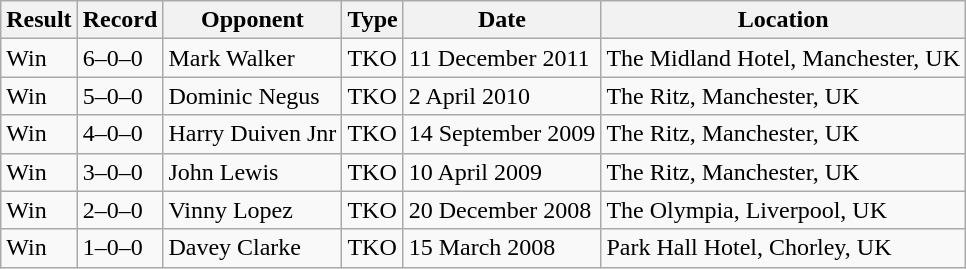<table class="wikitable">
<tr>
<th>Result</th>
<th>Record</th>
<th>Opponent</th>
<th>Type</th>
<th>Date</th>
<th>Location</th>
</tr>
<tr>
<td>Win</td>
<td>6–0–0</td>
<td>Mark Walker</td>
<td>TKO</td>
<td>11 December 2011</td>
<td>The Midland Hotel, Manchester, UK</td>
</tr>
<tr>
<td>Win</td>
<td>5–0–0</td>
<td>Dominic Negus</td>
<td>TKO</td>
<td>2 April 2010</td>
<td>The Ritz, Manchester, UK</td>
</tr>
<tr>
<td>Win</td>
<td>4–0–0</td>
<td>Harry Duiven Jnr</td>
<td>TKO</td>
<td>14 September 2009</td>
<td>The Ritz, Manchester, UK</td>
</tr>
<tr>
<td>Win</td>
<td>3–0–0</td>
<td>John Lewis</td>
<td>TKO</td>
<td>10 April 2009</td>
<td>The Ritz, Manchester, UK</td>
</tr>
<tr>
<td>Win</td>
<td>2–0–0</td>
<td>Vinny Lopez</td>
<td>TKO</td>
<td>20 December 2008</td>
<td>The Olympia, Liverpool, UK</td>
</tr>
<tr>
<td>Win</td>
<td>1–0–0</td>
<td>Davey Clarke</td>
<td>TKO</td>
<td>15 March 2008</td>
<td>Park Hall Hotel, Chorley, UK</td>
</tr>
</table>
